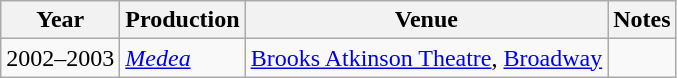<table class="wikitable plainrowheaders sortable" style="margin-right: 0;">
<tr>
<th scope="col">Year</th>
<th scope="col">Production</th>
<th scope="col">Venue</th>
<th scope="col">Notes</th>
</tr>
<tr>
<td>2002–2003</td>
<td><em><a href='#'>Medea</a></em></td>
<td><a href='#'>Brooks Atkinson Theatre</a>, <a href='#'>Broadway</a></td>
<td></td>
</tr>
</table>
